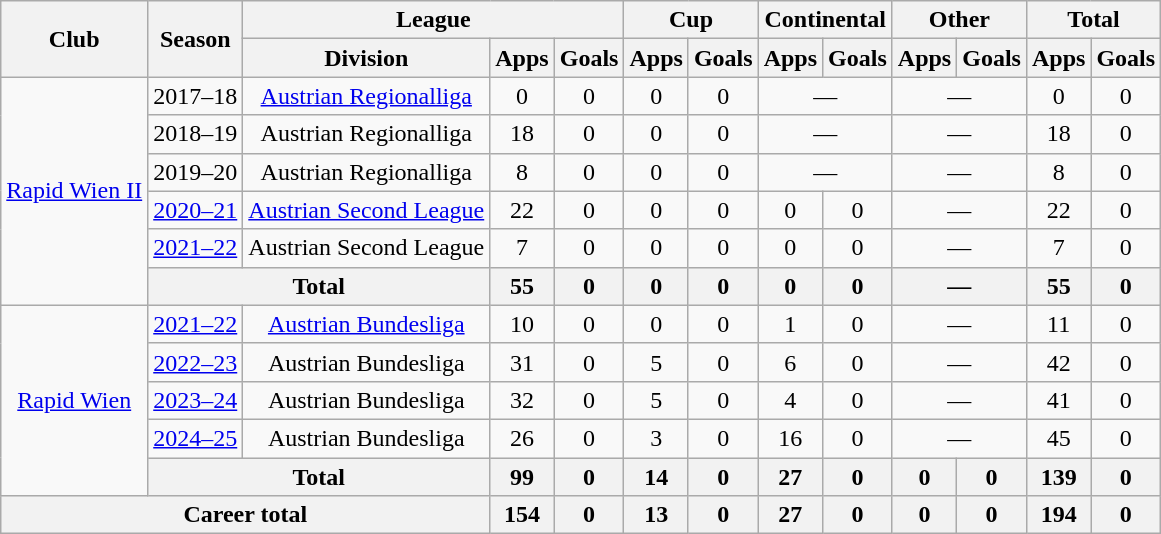<table class="wikitable" style="text-align: center">
<tr>
<th rowspan="2">Club</th>
<th rowspan="2">Season</th>
<th colspan="3">League</th>
<th colspan="2">Cup</th>
<th colspan="2">Continental</th>
<th colspan="2">Other</th>
<th colspan="2">Total</th>
</tr>
<tr>
<th>Division</th>
<th>Apps</th>
<th>Goals</th>
<th>Apps</th>
<th>Goals</th>
<th>Apps</th>
<th>Goals</th>
<th>Apps</th>
<th>Goals</th>
<th>Apps</th>
<th>Goals</th>
</tr>
<tr>
<td rowspan="6"><a href='#'>Rapid Wien II</a></td>
<td>2017–18</td>
<td><a href='#'>Austrian Regionalliga</a></td>
<td>0</td>
<td>0</td>
<td>0</td>
<td>0</td>
<td colspan="2">—</td>
<td colspan="2">—</td>
<td>0</td>
<td>0</td>
</tr>
<tr>
<td>2018–19</td>
<td>Austrian Regionalliga</td>
<td>18</td>
<td>0</td>
<td>0</td>
<td>0</td>
<td colspan="2">—</td>
<td colspan="2">—</td>
<td>18</td>
<td>0</td>
</tr>
<tr>
<td>2019–20</td>
<td>Austrian Regionalliga</td>
<td>8</td>
<td>0</td>
<td>0</td>
<td>0</td>
<td colspan="2">—</td>
<td colspan="2">—</td>
<td>8</td>
<td>0</td>
</tr>
<tr>
<td><a href='#'>2020–21</a></td>
<td><a href='#'>Austrian Second League</a></td>
<td>22</td>
<td>0</td>
<td>0</td>
<td>0</td>
<td>0</td>
<td>0</td>
<td colspan="2">—</td>
<td>22</td>
<td>0</td>
</tr>
<tr>
<td><a href='#'>2021–22</a></td>
<td>Austrian Second League</td>
<td>7</td>
<td>0</td>
<td>0</td>
<td>0</td>
<td>0</td>
<td>0</td>
<td colspan="2">—</td>
<td>7</td>
<td>0</td>
</tr>
<tr>
<th colspan="2">Total</th>
<th>55</th>
<th>0</th>
<th>0</th>
<th>0</th>
<th>0</th>
<th>0</th>
<th colspan="2">—</th>
<th>55</th>
<th>0</th>
</tr>
<tr>
<td rowspan="5"><a href='#'>Rapid Wien</a></td>
<td><a href='#'>2021–22</a></td>
<td><a href='#'>Austrian Bundesliga</a></td>
<td>10</td>
<td>0</td>
<td>0</td>
<td>0</td>
<td>1</td>
<td>0</td>
<td colspan="2">—</td>
<td>11</td>
<td>0</td>
</tr>
<tr>
<td><a href='#'>2022–23</a></td>
<td>Austrian Bundesliga</td>
<td>31</td>
<td>0</td>
<td>5</td>
<td>0</td>
<td>6</td>
<td>0</td>
<td colspan="2">—</td>
<td>42</td>
<td>0</td>
</tr>
<tr>
<td><a href='#'>2023–24</a></td>
<td>Austrian Bundesliga</td>
<td>32</td>
<td>0</td>
<td>5</td>
<td>0</td>
<td>4</td>
<td>0</td>
<td colspan="2">—</td>
<td>41</td>
<td>0</td>
</tr>
<tr>
<td><a href='#'>2024–25</a></td>
<td>Austrian Bundesliga</td>
<td>26</td>
<td>0</td>
<td>3</td>
<td>0</td>
<td>16</td>
<td>0</td>
<td colspan="2">—</td>
<td>45</td>
<td>0</td>
</tr>
<tr>
<th colspan="2">Total</th>
<th>99</th>
<th>0</th>
<th>14</th>
<th>0</th>
<th>27</th>
<th>0</th>
<th>0</th>
<th>0</th>
<th>139</th>
<th>0</th>
</tr>
<tr>
<th colspan="3">Career total</th>
<th>154</th>
<th>0</th>
<th>13</th>
<th>0</th>
<th>27</th>
<th>0</th>
<th>0</th>
<th>0</th>
<th>194</th>
<th>0</th>
</tr>
</table>
